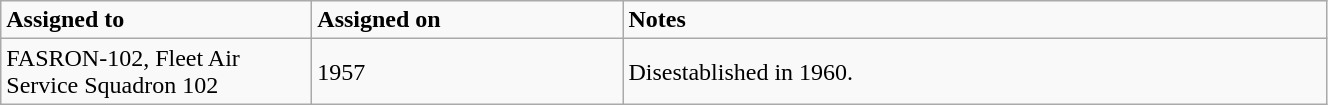<table class="wikitable" style="width: 70%;">
<tr>
<td style="width: 200px;"><strong>Assigned to</strong></td>
<td style="width: 200px;"><strong>Assigned on</strong></td>
<td><strong>Notes</strong></td>
</tr>
<tr>
<td>FASRON-102, Fleet Air Service Squadron 102</td>
<td>1957</td>
<td>Disestablished in 1960.</td>
</tr>
</table>
